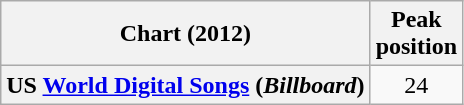<table class="wikitable plainrowheaders">
<tr>
<th>Chart (2012)</th>
<th>Peak<br>position</th>
</tr>
<tr>
<th scope="row">US <a href='#'>World Digital Songs</a> (<em>Billboard</em>)</th>
<td style="text-align:center">24</td>
</tr>
</table>
